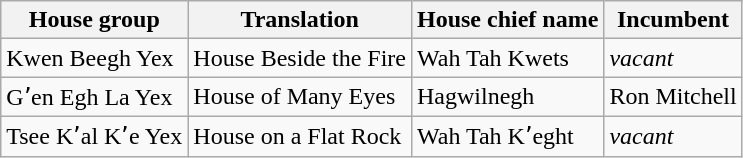<table class="wikitable">
<tr>
<th>House group</th>
<th>Translation</th>
<th>House chief name</th>
<th>Incumbent</th>
</tr>
<tr>
<td>Kwen Beegh Yex</td>
<td>House Beside the Fire</td>
<td>Wah Tah Kwets</td>
<td><em>vacant</em></td>
</tr>
<tr>
<td>Gʼen Egh La Yex</td>
<td>House of Many Eyes</td>
<td>Hagwilnegh</td>
<td>Ron Mitchell</td>
</tr>
<tr>
<td>Tsee Kʼal Kʼe Yex</td>
<td>House on a Flat Rock</td>
<td>Wah Tah Kʼeght</td>
<td><em>vacant</em></td>
</tr>
</table>
